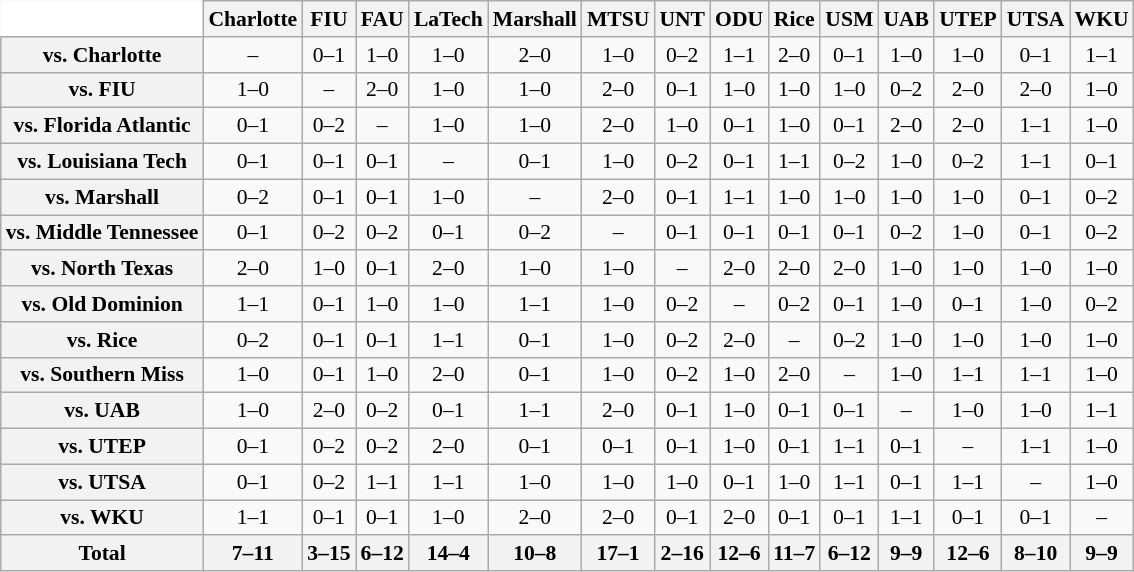<table class="wikitable" style="white-space:nowrap;font-size:90%;">
<tr>
<th colspan=1 style="background:white; border-top-style:hidden; border-left-style:hidden;"   width=75> </th>
<th style=>Charlotte</th>
<th style=>FIU</th>
<th style=>FAU</th>
<th style=>LaTech</th>
<th style=>Marshall</th>
<th style=>MTSU</th>
<th style=>UNT</th>
<th style=>ODU</th>
<th style=>Rice</th>
<th style=>USM</th>
<th style=>UAB</th>
<th style=>UTEP</th>
<th style=>UTSA</th>
<th style=>WKU</th>
</tr>
<tr style="text-align:center;">
<th>vs. Charlotte</th>
<td>–</td>
<td>0–1</td>
<td>1–0</td>
<td>1–0</td>
<td>2–0</td>
<td>1–0</td>
<td>0–2</td>
<td>1–1</td>
<td>2–0</td>
<td>0–1</td>
<td>1–0</td>
<td>1–0</td>
<td>0–1</td>
<td>1–1</td>
</tr>
<tr style="text-align:center;">
<th>vs. FIU</th>
<td>1–0</td>
<td>–</td>
<td>2–0</td>
<td>1–0</td>
<td>1–0</td>
<td>2–0</td>
<td>0–1</td>
<td>1–0</td>
<td>1–0</td>
<td>1–0</td>
<td>0–2</td>
<td>2–0</td>
<td>2–0</td>
<td>1–0</td>
</tr>
<tr style="text-align:center;">
<th>vs. Florida Atlantic</th>
<td>0–1</td>
<td>0–2</td>
<td>–</td>
<td>1–0</td>
<td>1–0</td>
<td>2–0</td>
<td>1–0</td>
<td>0–1</td>
<td>1–0</td>
<td>0–1</td>
<td>2–0</td>
<td>2–0</td>
<td>1–1</td>
<td>1–0</td>
</tr>
<tr style="text-align:center;">
<th>vs. Louisiana Tech</th>
<td>0–1</td>
<td>0–1</td>
<td>0–1</td>
<td>–</td>
<td>0–1</td>
<td>1–0</td>
<td>0–2</td>
<td>0–1</td>
<td>1–1</td>
<td>0–2</td>
<td>1–0</td>
<td>0–2</td>
<td>1–1</td>
<td>0–1</td>
</tr>
<tr style="text-align:center;">
<th>vs. Marshall</th>
<td>0–2</td>
<td>0–1</td>
<td>0–1</td>
<td>1–0</td>
<td>–</td>
<td>2–0</td>
<td>0–1</td>
<td>1–1</td>
<td>1–0</td>
<td>1–0</td>
<td>1–0</td>
<td>1–0</td>
<td>0–1</td>
<td>0–2</td>
</tr>
<tr style="text-align:center;">
<th>vs. Middle Tennessee</th>
<td>0–1</td>
<td>0–2</td>
<td>0–2</td>
<td>0–1</td>
<td>0–2</td>
<td>–</td>
<td>0–1</td>
<td>0–1</td>
<td>0–1</td>
<td>0–1</td>
<td>0–2</td>
<td>1–0</td>
<td>0–1</td>
<td>0–2</td>
</tr>
<tr style="text-align:center;">
<th>vs. North Texas</th>
<td>2–0</td>
<td>1–0</td>
<td>0–1</td>
<td>2–0</td>
<td>1–0</td>
<td>1–0</td>
<td>–</td>
<td>2–0</td>
<td>2–0</td>
<td>2–0</td>
<td>1–0</td>
<td>1–0</td>
<td>1–0</td>
<td>1–0</td>
</tr>
<tr style="text-align:center;">
<th>vs. Old Dominion</th>
<td>1–1</td>
<td>0–1</td>
<td>1–0</td>
<td>1–0</td>
<td>1–1</td>
<td>1–0</td>
<td>0–2</td>
<td>–</td>
<td>0–2</td>
<td>0–1</td>
<td>1–0</td>
<td>0–1</td>
<td>1–0</td>
<td>0–2</td>
</tr>
<tr style="text-align:center;">
<th>vs. Rice</th>
<td>0–2</td>
<td>0–1</td>
<td>0–1</td>
<td>1–1</td>
<td>0–1</td>
<td>1–0</td>
<td>0–2</td>
<td>2–0</td>
<td>–</td>
<td>0–2</td>
<td>1–0</td>
<td>1–0</td>
<td>1–0</td>
<td>1–0</td>
</tr>
<tr style="text-align:center;">
<th>vs. Southern Miss</th>
<td>1–0</td>
<td>0–1</td>
<td>1–0</td>
<td>2–0</td>
<td>0–1</td>
<td>1–0</td>
<td>0–2</td>
<td>1–0</td>
<td>2–0</td>
<td>–</td>
<td>1–0</td>
<td>1–1</td>
<td>1–1</td>
<td>1–0</td>
</tr>
<tr style="text-align:center;">
<th>vs. UAB</th>
<td>1–0</td>
<td>2–0</td>
<td>0–2</td>
<td>0–1</td>
<td>1–1</td>
<td>2–0</td>
<td>0–1</td>
<td>1–0</td>
<td>0–1</td>
<td>0–1</td>
<td>–</td>
<td>1–0</td>
<td>1–0</td>
<td>1–1</td>
</tr>
<tr style="text-align:center;">
<th>vs. UTEP</th>
<td>0–1</td>
<td>0–2</td>
<td>0–2</td>
<td>2–0</td>
<td>0–1</td>
<td>0–1</td>
<td>0–1</td>
<td>1–0</td>
<td>0–1</td>
<td>1–1</td>
<td>0–1</td>
<td>–</td>
<td>1–1</td>
<td>1–0</td>
</tr>
<tr style="text-align:center;">
<th>vs. UTSA</th>
<td>0–1</td>
<td>0–2</td>
<td>1–1</td>
<td>1–1</td>
<td>1–0</td>
<td>1–0</td>
<td>1–0</td>
<td>0–1</td>
<td>1–0</td>
<td>1–1</td>
<td>0–1</td>
<td>1–1</td>
<td>–</td>
<td>1–0</td>
</tr>
<tr style="text-align:center;">
<th>vs. WKU</th>
<td>1–1</td>
<td>0–1</td>
<td>0–1</td>
<td>1–0</td>
<td>2–0</td>
<td>2–0</td>
<td>0–1</td>
<td>2–0</td>
<td>0–1</td>
<td>0–1</td>
<td>1–1</td>
<td>0–1</td>
<td>0–1</td>
<td>–<br></td>
</tr>
<tr style="text-align:center;">
<th>Total</th>
<th>7–11</th>
<th>3–15</th>
<th>6–12</th>
<th>14–4</th>
<th>10–8</th>
<th>17–1</th>
<th>2–16</th>
<th>12–6</th>
<th>11–7</th>
<th>6–12</th>
<th>9–9</th>
<th>12–6</th>
<th>8–10</th>
<th>9–9</th>
</tr>
</table>
